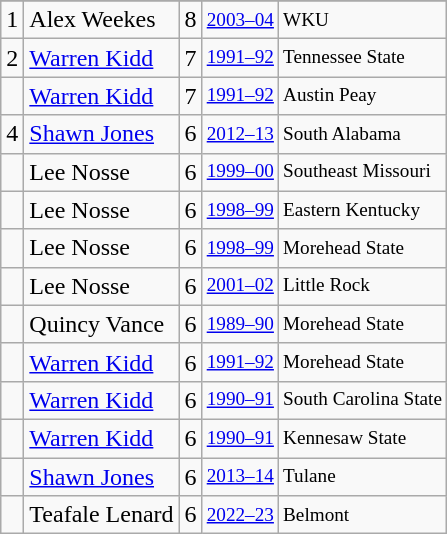<table class="wikitable">
<tr>
</tr>
<tr>
<td>1</td>
<td>Alex Weekes</td>
<td>8</td>
<td style="font-size:80%;"><a href='#'>2003–04</a></td>
<td style="font-size:80%;">WKU</td>
</tr>
<tr>
<td>2</td>
<td><a href='#'>Warren Kidd</a></td>
<td>7</td>
<td style="font-size:80%;"><a href='#'>1991–92</a></td>
<td style="font-size:80%;">Tennessee State</td>
</tr>
<tr>
<td></td>
<td><a href='#'>Warren Kidd</a></td>
<td>7</td>
<td style="font-size:80%;"><a href='#'>1991–92</a></td>
<td style="font-size:80%;">Austin Peay</td>
</tr>
<tr>
<td>4</td>
<td><a href='#'>Shawn Jones</a></td>
<td>6</td>
<td style="font-size:80%;"><a href='#'>2012–13</a></td>
<td style="font-size:80%;">South Alabama</td>
</tr>
<tr>
<td></td>
<td>Lee Nosse</td>
<td>6</td>
<td style="font-size:80%;"><a href='#'>1999–00</a></td>
<td style="font-size:80%;">Southeast Missouri</td>
</tr>
<tr>
<td></td>
<td>Lee Nosse</td>
<td>6</td>
<td style="font-size:80%;"><a href='#'>1998–99</a></td>
<td style="font-size:80%;">Eastern Kentucky</td>
</tr>
<tr>
<td></td>
<td>Lee Nosse</td>
<td>6</td>
<td style="font-size:80%;"><a href='#'>1998–99</a></td>
<td style="font-size:80%;">Morehead State</td>
</tr>
<tr>
<td></td>
<td>Lee Nosse</td>
<td>6</td>
<td style="font-size:80%;"><a href='#'>2001–02</a></td>
<td style="font-size:80%;">Little Rock</td>
</tr>
<tr>
<td></td>
<td>Quincy Vance</td>
<td>6</td>
<td style="font-size:80%;"><a href='#'>1989–90</a></td>
<td style="font-size:80%;">Morehead State</td>
</tr>
<tr>
<td></td>
<td><a href='#'>Warren Kidd</a></td>
<td>6</td>
<td style="font-size:80%;"><a href='#'>1991–92</a></td>
<td style="font-size:80%;">Morehead State</td>
</tr>
<tr>
<td></td>
<td><a href='#'>Warren Kidd</a></td>
<td>6</td>
<td style="font-size:80%;"><a href='#'>1990–91</a></td>
<td style="font-size:80%;">South Carolina State</td>
</tr>
<tr>
<td></td>
<td><a href='#'>Warren Kidd</a></td>
<td>6</td>
<td style="font-size:80%;"><a href='#'>1990–91</a></td>
<td style="font-size:80%;">Kennesaw State</td>
</tr>
<tr>
<td></td>
<td><a href='#'>Shawn Jones</a></td>
<td>6</td>
<td style="font-size:80%;"><a href='#'>2013–14</a></td>
<td style="font-size:80%;">Tulane</td>
</tr>
<tr>
<td></td>
<td>Teafale Lenard</td>
<td>6</td>
<td style="font-size:80%;"><a href='#'>2022–23</a></td>
<td style="font-size:80%;">Belmont</td>
</tr>
</table>
